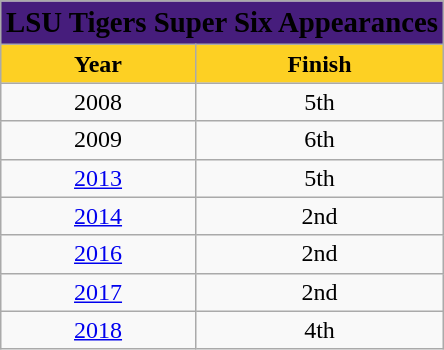<table style="margin: 1em auto 1em auto" class="wikitable">
<tr>
<td colspan=2 align=center bgcolor="#461d7c"><big><span><strong>LSU Tigers Super Six Appearances</strong></span></big></td>
</tr>
<tr align="center" valign="top">
<th style="background:#fdd023; color:#000;"><strong>Year</strong></th>
<th style="background:#fdd023; color:#000;"><strong>Finish</strong></th>
</tr>
<tr align="center" valign="top">
<td>2008</td>
<td>5th</td>
</tr>
<tr align="center" valign="top">
<td>2009</td>
<td>6th</td>
</tr>
<tr align="center" valign="top">
<td><a href='#'>2013</a></td>
<td>5th</td>
</tr>
<tr align="center" valign="top">
<td><a href='#'>2014</a></td>
<td>2nd</td>
</tr>
<tr align="center" valign="top">
<td><a href='#'>2016</a></td>
<td>2nd</td>
</tr>
<tr align="center" valign="top">
<td><a href='#'>2017</a></td>
<td>2nd</td>
</tr>
<tr align="center" valign="top">
<td><a href='#'>2018</a></td>
<td>4th</td>
</tr>
</table>
